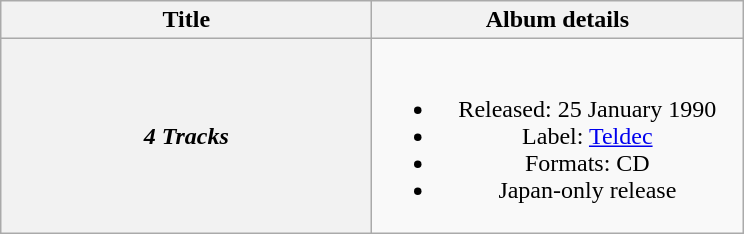<table class="wikitable plainrowheaders" style="text-align:center;">
<tr>
<th scope="col" style="width:15em;">Title</th>
<th scope="col" style="width:15em;">Album details</th>
</tr>
<tr>
<th scope="row"><em>4 Tracks</em></th>
<td><br><ul><li>Released: 25 January 1990</li><li>Label: <a href='#'>Teldec</a></li><li>Formats: CD</li><li>Japan-only release</li></ul></td>
</tr>
</table>
